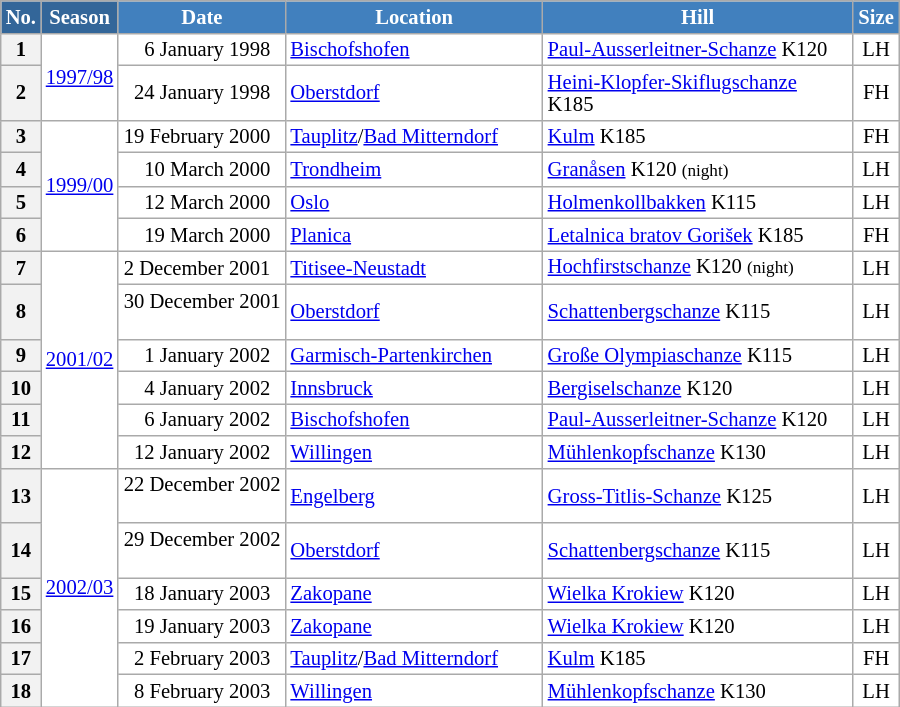<table class="wikitable sortable" style="font-size:86%; line-height:15px; text-align:left; border:grey solid 1px; border-collapse:collapse; background:#ffffff;">
<tr style="background:#efefef;">
<th style="background-color:#369; color:white; width:10px;">No.</th>
<th style="background-color:#369; color:white;  width:30px;">Season</th>
<th style="background-color:#4180be; color:white; width:105px;">Date</th>
<th style="background-color:#4180be; color:white; width:165px;">Location</th>
<th style="background-color:#4180be; color:white; width:200px;">Hill</th>
<th style="background-color:#4180be; color:white; width:25px;">Size</th>
</tr>
<tr>
<th scope=row style="text-align:center;">1</th>
<td align=center rowspan=2><a href='#'>1997/98</a></td>
<td align=right>6 January 1998  </td>
<td> <a href='#'>Bischofshofen</a></td>
<td><a href='#'>Paul-Ausserleitner-Schanze</a> K120</td>
<td align=center>LH</td>
</tr>
<tr>
<th scope=row style="text-align:center;">2</th>
<td align=right>24 January 1998  </td>
<td> <a href='#'>Oberstdorf</a></td>
<td><a href='#'>Heini-Klopfer-Skiflugschanze</a> K185</td>
<td align=center>FH</td>
</tr>
<tr>
<th scope=row style="text-align:center;">3</th>
<td align=center rowspan=4><a href='#'>1999/00</a></td>
<td align=right>19 February 2000  </td>
<td> <a href='#'>Tauplitz</a>/<a href='#'>Bad Mitterndorf</a></td>
<td><a href='#'>Kulm</a> K185</td>
<td align=center>FH</td>
</tr>
<tr>
<th scope=row style="text-align:center;">4</th>
<td align=right>10 March 2000  </td>
<td> <a href='#'>Trondheim</a></td>
<td><a href='#'>Granåsen</a> K120 <small>(night)</small></td>
<td align=center>LH</td>
</tr>
<tr>
<th scope=row style="text-align:center;">5</th>
<td align=right>12 March 2000  </td>
<td> <a href='#'>Oslo</a></td>
<td><a href='#'>Holmenkollbakken</a> K115</td>
<td align=center>LH</td>
</tr>
<tr>
<th scope=row style="text-align:center;">6</th>
<td align=right>19 March 2000  </td>
<td> <a href='#'>Planica</a></td>
<td><a href='#'>Letalnica bratov Gorišek</a> K185</td>
<td align=center>FH</td>
</tr>
<tr>
<th scope=row style="text-align:center;">7</th>
<td align=center rowspan=6><a href='#'>2001/02</a></td>
<td align=right>2 December 2001  </td>
<td> <a href='#'>Titisee-Neustadt</a></td>
<td><a href='#'>Hochfirstschanze</a> K120 <small>(night)</small></td>
<td align=center>LH</td>
</tr>
<tr>
<th scope=row style="text-align:center;">8</th>
<td align=right>30 December 2001  </td>
<td> <a href='#'>Oberstdorf</a></td>
<td><a href='#'>Schattenbergschanze</a> K115</td>
<td align=center>LH</td>
</tr>
<tr>
<th scope=row style="text-align:center;">9</th>
<td align=right>1 January 2002  </td>
<td> <a href='#'>Garmisch-Partenkirchen</a></td>
<td><a href='#'>Große Olympiaschanze</a> K115</td>
<td align=center>LH</td>
</tr>
<tr>
<th scope=row style="text-align:center;">10</th>
<td align=right>4 January 2002  </td>
<td> <a href='#'>Innsbruck</a></td>
<td><a href='#'>Bergiselschanze</a> K120</td>
<td align=center>LH</td>
</tr>
<tr>
<th scope=row style="text-align:center;">11</th>
<td align=right>6 January 2002  </td>
<td> <a href='#'>Bischofshofen</a></td>
<td><a href='#'>Paul-Ausserleitner-Schanze</a> K120</td>
<td align=center>LH</td>
</tr>
<tr>
<th scope=row style="text-align:center;">12</th>
<td align=right>12 January 2002  </td>
<td> <a href='#'>Willingen</a></td>
<td><a href='#'>Mühlenkopfschanze</a> K130</td>
<td align=center>LH</td>
</tr>
<tr>
<th scope=row style="text-align:center;">13</th>
<td align=center rowspan=6><a href='#'>2002/03</a></td>
<td align=right>22 December 2002  </td>
<td> <a href='#'>Engelberg</a></td>
<td><a href='#'>Gross-Titlis-Schanze</a> K125</td>
<td align=center>LH</td>
</tr>
<tr>
<th scope=row style="text-align:center;">14</th>
<td align=right>29 December 2002  </td>
<td> <a href='#'>Oberstdorf</a></td>
<td><a href='#'>Schattenbergschanze</a> K115</td>
<td align=center>LH</td>
</tr>
<tr>
<th scope=row style="text-align:center;">15</th>
<td align=right>18 January 2003  </td>
<td> <a href='#'>Zakopane</a></td>
<td><a href='#'>Wielka Krokiew</a> K120</td>
<td align=center>LH</td>
</tr>
<tr>
<th scope=row style="text-align:center;">16</th>
<td align=right>19 January 2003  </td>
<td> <a href='#'>Zakopane</a></td>
<td><a href='#'>Wielka Krokiew</a> K120</td>
<td align=center>LH</td>
</tr>
<tr>
<th scope=row style="text-align:center;">17</th>
<td align=right>2 February 2003  </td>
<td> <a href='#'>Tauplitz</a>/<a href='#'>Bad Mitterndorf</a></td>
<td><a href='#'>Kulm</a> K185</td>
<td align=center>FH</td>
</tr>
<tr>
<th scope=row style="text-align:center;">18</th>
<td align=right>8 February 2003  </td>
<td> <a href='#'>Willingen</a></td>
<td><a href='#'>Mühlenkopfschanze</a> K130</td>
<td align=center>LH</td>
</tr>
</table>
